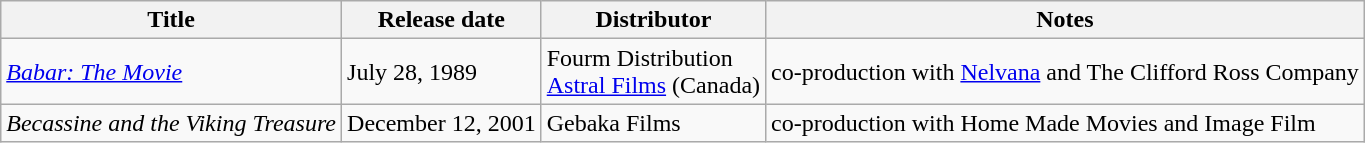<table class="wikitable sortable">
<tr>
<th>Title</th>
<th>Release date</th>
<th>Distributor</th>
<th>Notes</th>
</tr>
<tr>
<td><em><a href='#'>Babar: The Movie</a></em></td>
<td>July 28, 1989</td>
<td>Fourm Distribution<br><a href='#'>Astral Films</a> (Canada)</td>
<td>co-production with <a href='#'>Nelvana</a> and The Clifford Ross Company</td>
</tr>
<tr>
<td><em>Becassine and the Viking Treasure</em></td>
<td>December 12, 2001</td>
<td>Gebaka Films</td>
<td>co-production with Home Made Movies and Image Film</td>
</tr>
</table>
